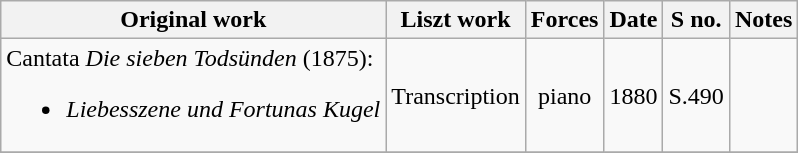<table class="wikitable">
<tr>
<th>Original work</th>
<th>Liszt work</th>
<th>Forces</th>
<th>Date</th>
<th>S no.</th>
<th>Notes</th>
</tr>
<tr>
<td>Cantata <em>Die sieben Todsünden</em> (1875):<br><ul><li><em>Liebesszene und Fortunas Kugel</em></li></ul></td>
<td>Transcription</td>
<td style="text-align: center">piano</td>
<td>1880</td>
<td>S.490</td>
<td></td>
</tr>
<tr>
</tr>
</table>
